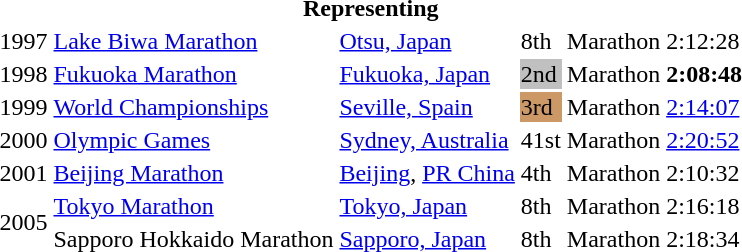<table>
<tr>
<th colspan="6">Representing </th>
</tr>
<tr>
<td>1997</td>
<td><a href='#'>Lake Biwa Marathon</a></td>
<td><a href='#'>Otsu, Japan</a></td>
<td>8th</td>
<td>Marathon</td>
<td>2:12:28</td>
</tr>
<tr>
<td>1998</td>
<td><a href='#'>Fukuoka Marathon</a></td>
<td><a href='#'>Fukuoka, Japan</a></td>
<td bgcolor="silver">2nd</td>
<td>Marathon</td>
<td><strong>2:08:48</strong></td>
</tr>
<tr>
<td>1999</td>
<td><a href='#'>World Championships</a></td>
<td><a href='#'>Seville, Spain</a></td>
<td bgcolor="cc9966">3rd</td>
<td>Marathon</td>
<td><a href='#'>2:14:07</a></td>
</tr>
<tr>
<td>2000</td>
<td><a href='#'>Olympic Games</a></td>
<td><a href='#'>Sydney, Australia</a></td>
<td>41st</td>
<td>Marathon</td>
<td><a href='#'>2:20:52</a></td>
</tr>
<tr>
<td>2001</td>
<td><a href='#'>Beijing Marathon</a></td>
<td><a href='#'>Beijing</a>, <a href='#'>PR China</a></td>
<td>4th</td>
<td>Marathon</td>
<td>2:10:32</td>
</tr>
<tr>
<td rowspan=2>2005</td>
<td><a href='#'>Tokyo Marathon</a></td>
<td><a href='#'>Tokyo, Japan</a></td>
<td>8th</td>
<td>Marathon</td>
<td>2:16:18</td>
</tr>
<tr>
<td>Sapporo Hokkaido Marathon</td>
<td><a href='#'>Sapporo, Japan</a></td>
<td>8th</td>
<td>Marathon</td>
<td>2:18:34</td>
</tr>
</table>
